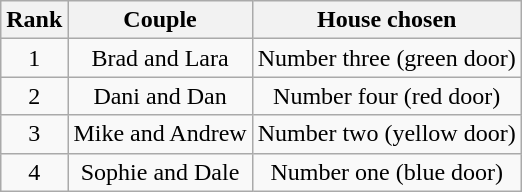<table class="wikitable" style="text-align:center">
<tr>
<th>Rank</th>
<th>Couple</th>
<th>House chosen</th>
</tr>
<tr>
<td>1</td>
<td>Brad and Lara</td>
<td>Number three (green door)</td>
</tr>
<tr>
<td>2</td>
<td>Dani and Dan</td>
<td>Number four (red door)</td>
</tr>
<tr>
<td>3</td>
<td>Mike and Andrew</td>
<td>Number two (yellow door)</td>
</tr>
<tr>
<td>4</td>
<td>Sophie and Dale</td>
<td>Number one (blue door)</td>
</tr>
</table>
